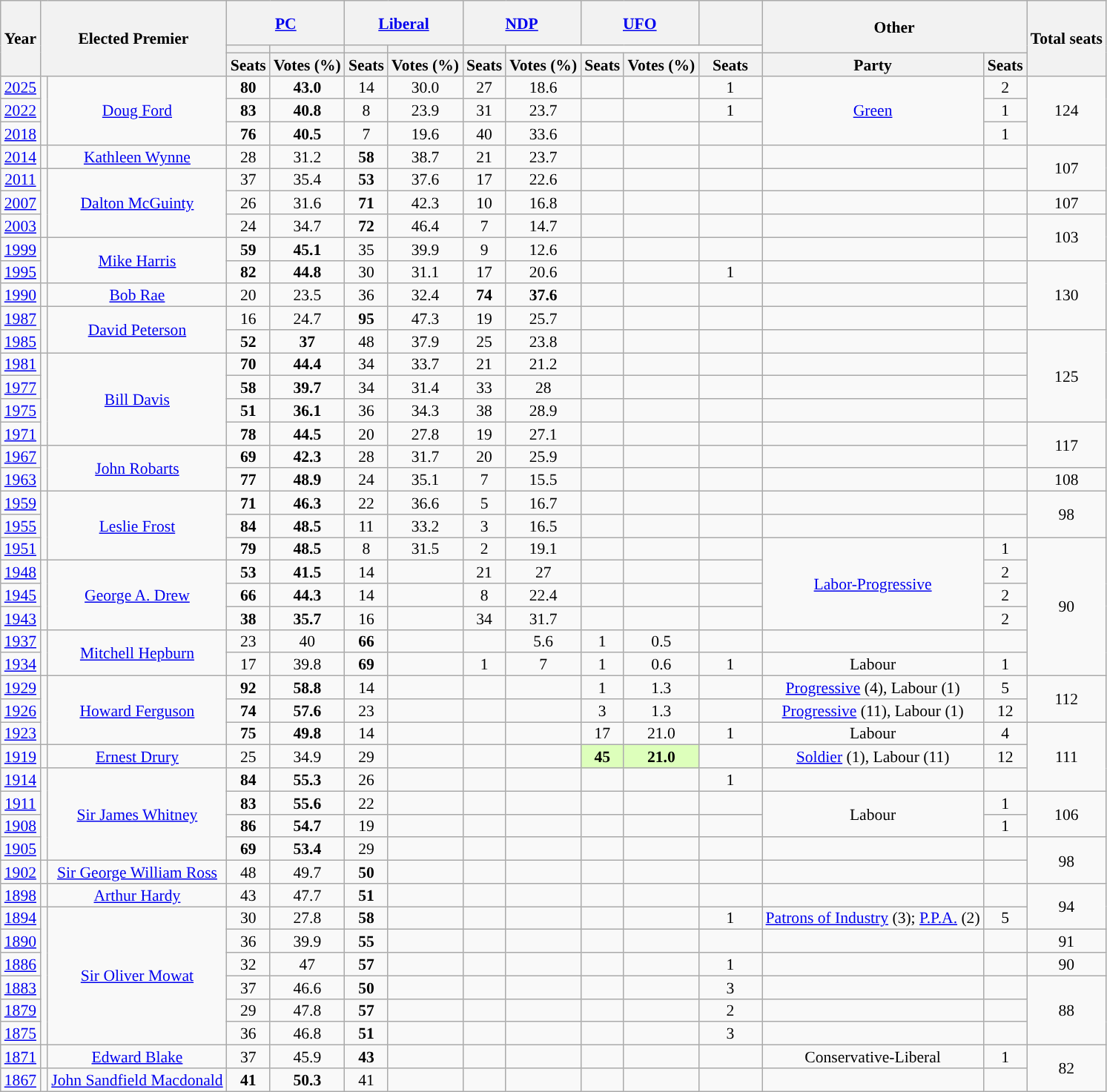<table class="wikitable sortable" style="text-align:center;font-size:90%;line-height:14px;">
<tr style="height:40px;">
<th rowspan="3">Year</th>
<th rowspan="3" colspan="2">Elected Premier</th>
<th style="width:50px;" class="unsortable" colspan="2"><a href='#'>PC</a></th>
<th style="width:50px;" class="unsortable" colspan="2"><a href='#'>Liberal</a></th>
<th style="width:50px;" class="unsortable" colspan="2"><a href='#'>NDP</a></th>
<th style="width:50px;" class="unsortable" colspan="2"><a href='#'>UFO</a></th>
<th style="width:50px;" class="unsortable"></th>
<th class="unsortable" rowspan="2" colspan="2">Other</th>
<th rowspan="3">Total seats</th>
</tr>
<tr>
<th style="background:"></th>
<th style="background:"></th>
<th style="background:"></th>
<th style="background:"></th>
<th style="background:"></th>
</tr>
<tr>
<th>Seats</th>
<th>Votes (%)</th>
<th>Seats</th>
<th>Votes (%)</th>
<th>Seats</th>
<th>Votes (%)</th>
<th>Seats</th>
<th>Votes (%)</th>
<th>Seats</th>
<th>Party</th>
<th>Seats</th>
</tr>
<tr>
<td><a href='#'>2025</a></td>
<td rowspan=3></td>
<td rowspan=3><a href='#'>Doug Ford</a></td>
<td><strong>80</strong></td>
<td><strong>43.0</strong></td>
<td>14</td>
<td>30.0</td>
<td>27</td>
<td>18.6</td>
<td></td>
<td></td>
<td>1</td>
<td rowspan="3"><a href='#'>Green</a></td>
<td>2</td>
<td rowspan="3">124</td>
</tr>
<tr>
<td><a href='#'>2022</a></td>
<td><strong>83</strong></td>
<td><strong>40.8</strong></td>
<td>8</td>
<td>23.9</td>
<td>31</td>
<td>23.7</td>
<td></td>
<td></td>
<td>1</td>
<td>1</td>
</tr>
<tr>
<td><a href='#'>2018</a></td>
<td><strong>76</strong></td>
<td><strong>40.5</strong></td>
<td>7</td>
<td>19.6</td>
<td>40</td>
<td>33.6</td>
<td></td>
<td></td>
<td></td>
<td>1</td>
</tr>
<tr>
<td><a href='#'>2014</a></td>
<td></td>
<td><a href='#'>Kathleen Wynne</a></td>
<td>28</td>
<td>31.2</td>
<td><strong>58</strong></td>
<td>38.7</td>
<td>21</td>
<td>23.7</td>
<td></td>
<td></td>
<td></td>
<td></td>
<td></td>
<td rowspan="2">107</td>
</tr>
<tr>
<td><a href='#'>2011</a></td>
<td rowspan=3></td>
<td rowspan=3><a href='#'>Dalton McGuinty</a></td>
<td>37</td>
<td>35.4</td>
<td><strong>53</strong></td>
<td>37.6</td>
<td>17</td>
<td>22.6</td>
<td></td>
<td></td>
<td></td>
<td></td>
<td></td>
</tr>
<tr>
<td><a href='#'>2007</a></td>
<td>26</td>
<td>31.6</td>
<td><strong>71</strong></td>
<td>42.3</td>
<td>10</td>
<td>16.8</td>
<td></td>
<td></td>
<td></td>
<td></td>
<td></td>
<td>107</td>
</tr>
<tr>
<td><a href='#'>2003</a></td>
<td>24</td>
<td>34.7</td>
<td><strong>72</strong></td>
<td>46.4</td>
<td>7</td>
<td>14.7</td>
<td></td>
<td></td>
<td></td>
<td></td>
<td></td>
<td rowspan="2">103</td>
</tr>
<tr>
<td><a href='#'>1999</a></td>
<td rowspan=2></td>
<td rowspan=2><a href='#'>Mike Harris</a></td>
<td><strong>59</strong></td>
<td><strong>45.1</strong></td>
<td>35</td>
<td>39.9</td>
<td>9</td>
<td>12.6</td>
<td></td>
<td></td>
<td></td>
<td></td>
<td></td>
</tr>
<tr>
<td><a href='#'>1995</a></td>
<td><strong>82</strong></td>
<td><strong>44.8</strong></td>
<td>30</td>
<td>31.1</td>
<td>17</td>
<td>20.6</td>
<td></td>
<td></td>
<td>1</td>
<td></td>
<td></td>
<td rowspan="3">130</td>
</tr>
<tr>
<td><a href='#'>1990</a></td>
<td></td>
<td><a href='#'>Bob Rae</a></td>
<td>20</td>
<td>23.5</td>
<td>36</td>
<td>32.4</td>
<td><strong>74</strong></td>
<td><strong>37.6</strong></td>
<td></td>
<td></td>
<td></td>
<td></td>
<td></td>
</tr>
<tr>
<td><a href='#'>1987</a></td>
<td rowspan=2></td>
<td rowspan=2><a href='#'>David Peterson</a></td>
<td>16</td>
<td>24.7</td>
<td><strong>95</strong></td>
<td>47.3</td>
<td>19</td>
<td>25.7</td>
<td></td>
<td></td>
<td></td>
<td></td>
<td></td>
</tr>
<tr>
<td><a href='#'>1985</a></td>
<td><strong>52</strong></td>
<td><strong>37</strong></td>
<td>48</td>
<td>37.9</td>
<td>25</td>
<td>23.8</td>
<td></td>
<td></td>
<td></td>
<td></td>
<td></td>
<td rowspan="4">125</td>
</tr>
<tr>
<td><a href='#'>1981</a></td>
<td rowspan=4></td>
<td rowspan=4><a href='#'>Bill Davis</a></td>
<td><strong>70</strong></td>
<td><strong>44.4</strong></td>
<td>34</td>
<td>33.7</td>
<td>21</td>
<td>21.2</td>
<td></td>
<td></td>
<td></td>
<td></td>
<td></td>
</tr>
<tr>
<td><a href='#'>1977</a></td>
<td><strong>58</strong></td>
<td><strong>39.7</strong></td>
<td>34</td>
<td>31.4</td>
<td>33</td>
<td>28</td>
<td></td>
<td></td>
<td></td>
<td></td>
<td></td>
</tr>
<tr>
<td><a href='#'>1975</a></td>
<td><strong>51</strong></td>
<td><strong>36.1</strong></td>
<td>36</td>
<td>34.3</td>
<td>38</td>
<td>28.9</td>
<td></td>
<td></td>
<td></td>
<td></td>
<td></td>
</tr>
<tr>
<td><a href='#'>1971</a></td>
<td><strong>78</strong></td>
<td><strong>44.5</strong></td>
<td>20</td>
<td>27.8</td>
<td>19</td>
<td>27.1</td>
<td></td>
<td></td>
<td></td>
<td></td>
<td></td>
<td rowspan="2">117</td>
</tr>
<tr>
<td><a href='#'>1967</a></td>
<td rowspan=2></td>
<td rowspan=2><a href='#'>John Robarts</a></td>
<td><strong>69</strong></td>
<td><strong>42.3</strong></td>
<td>28</td>
<td>31.7</td>
<td>20</td>
<td>25.9</td>
<td></td>
<td></td>
<td></td>
<td></td>
<td></td>
</tr>
<tr>
<td><a href='#'>1963</a></td>
<td><strong>77</strong></td>
<td><strong>48.9</strong></td>
<td>24</td>
<td>35.1</td>
<td>7</td>
<td>15.5</td>
<td></td>
<td></td>
<td></td>
<td></td>
<td></td>
<td>108</td>
</tr>
<tr>
<td><a href='#'>1959</a></td>
<td rowspan=3></td>
<td rowspan=3><a href='#'>Leslie Frost</a></td>
<td><strong>71</strong></td>
<td><strong>46.3</strong></td>
<td>22</td>
<td>36.6</td>
<td>5</td>
<td>16.7</td>
<td></td>
<td></td>
<td></td>
<td></td>
<td></td>
<td rowspan="2">98</td>
</tr>
<tr>
<td><a href='#'>1955</a></td>
<td><strong>84</strong></td>
<td><strong>48.5</strong></td>
<td>11</td>
<td>33.2</td>
<td>3</td>
<td>16.5</td>
<td></td>
<td></td>
<td></td>
<td></td>
<td></td>
</tr>
<tr>
<td><a href='#'>1951</a></td>
<td><strong>79</strong></td>
<td><strong>48.5</strong></td>
<td>8</td>
<td>31.5</td>
<td>2</td>
<td>19.1</td>
<td></td>
<td></td>
<td></td>
<td rowspan="4"><a href='#'>Labor-Progressive</a></td>
<td>1</td>
<td rowspan="6">90</td>
</tr>
<tr>
<td><a href='#'>1948</a></td>
<td rowspan=3></td>
<td rowspan=3><a href='#'>George A. Drew</a></td>
<td><strong>53</strong></td>
<td><strong>41.5</strong></td>
<td>14</td>
<td></td>
<td>21</td>
<td>27</td>
<td></td>
<td></td>
<td></td>
<td>2</td>
</tr>
<tr>
<td><a href='#'>1945</a></td>
<td><strong>66</strong></td>
<td><strong>44.3</strong></td>
<td>14</td>
<td></td>
<td>8</td>
<td>22.4</td>
<td></td>
<td></td>
<td></td>
<td>2</td>
</tr>
<tr>
<td><a href='#'>1943</a></td>
<td><strong>38</strong></td>
<td><strong>35.7</strong></td>
<td>16</td>
<td></td>
<td>34</td>
<td>31.7</td>
<td></td>
<td></td>
<td></td>
<td>2</td>
</tr>
<tr>
<td><a href='#'>1937</a></td>
<td rowspan=2></td>
<td rowspan=2><a href='#'>Mitchell Hepburn</a></td>
<td>23</td>
<td>40</td>
<td><strong>66</strong></td>
<td></td>
<td></td>
<td>5.6</td>
<td>1</td>
<td>0.5</td>
<td></td>
<td></td>
<td></td>
</tr>
<tr>
<td><a href='#'>1934</a></td>
<td>17</td>
<td>39.8</td>
<td><strong>69</strong></td>
<td></td>
<td>1</td>
<td>7</td>
<td>1</td>
<td>0.6</td>
<td>1</td>
<td>Labour</td>
<td>1</td>
</tr>
<tr>
<td><a href='#'>1929</a></td>
<td rowspan=3></td>
<td rowspan=3><a href='#'>Howard Ferguson</a></td>
<td><strong>92</strong></td>
<td><strong>58.8</strong></td>
<td>14</td>
<td></td>
<td></td>
<td></td>
<td>1</td>
<td>1.3</td>
<td></td>
<td><a href='#'>Progressive</a> (4), Labour (1)</td>
<td>5</td>
<td rowspan="2">112</td>
</tr>
<tr>
<td><a href='#'>1926</a></td>
<td><strong>74</strong></td>
<td><strong>57.6</strong></td>
<td>23</td>
<td></td>
<td></td>
<td></td>
<td>3</td>
<td>1.3</td>
<td></td>
<td><a href='#'>Progressive</a> (11), Labour (1)</td>
<td>12</td>
</tr>
<tr>
<td><a href='#'>1923</a></td>
<td><strong>75</strong></td>
<td><strong>49.8</strong></td>
<td>14</td>
<td></td>
<td></td>
<td></td>
<td>17</td>
<td>21.0</td>
<td>1</td>
<td>Labour</td>
<td>4</td>
<td rowspan="3">111</td>
</tr>
<tr>
<td><a href='#'>1919</a></td>
<td></td>
<td><a href='#'>Ernest Drury</a></td>
<td>25</td>
<td>34.9</td>
<td>29</td>
<td></td>
<td></td>
<td></td>
<td style="background:#DFB;"><strong>45</strong></td>
<td style="background:#DFB;"><strong>21.0</strong></td>
<td></td>
<td><a href='#'>Soldier</a> (1), Labour (11)</td>
<td>12</td>
</tr>
<tr>
<td><a href='#'>1914</a></td>
<td rowspan=4></td>
<td rowspan=4><a href='#'>Sir James Whitney</a></td>
<td><strong>84</strong></td>
<td><strong>55.3</strong></td>
<td>26</td>
<td></td>
<td></td>
<td></td>
<td></td>
<td></td>
<td>1</td>
<td></td>
<td></td>
</tr>
<tr>
<td><a href='#'>1911</a></td>
<td><strong>83</strong></td>
<td><strong>55.6</strong></td>
<td>22</td>
<td></td>
<td></td>
<td></td>
<td></td>
<td></td>
<td></td>
<td rowspan="2">Labour</td>
<td>1</td>
<td rowspan="2">106</td>
</tr>
<tr>
<td><a href='#'>1908</a></td>
<td><strong>86</strong></td>
<td><strong>54.7</strong></td>
<td>19</td>
<td></td>
<td></td>
<td></td>
<td></td>
<td></td>
<td></td>
<td>1</td>
</tr>
<tr>
<td><a href='#'>1905</a></td>
<td><strong>69</strong></td>
<td><strong>53.4</strong></td>
<td>29</td>
<td></td>
<td></td>
<td></td>
<td></td>
<td></td>
<td></td>
<td></td>
<td></td>
<td rowspan="2">98</td>
</tr>
<tr>
<td><a href='#'>1902</a></td>
<td></td>
<td><a href='#'>Sir George William Ross</a></td>
<td>48</td>
<td>49.7</td>
<td><strong>50</strong></td>
<td></td>
<td></td>
<td></td>
<td></td>
<td></td>
<td></td>
<td></td>
<td></td>
</tr>
<tr>
<td><a href='#'>1898</a></td>
<td></td>
<td><a href='#'>Arthur Hardy</a></td>
<td>43</td>
<td>47.7</td>
<td><strong>51</strong></td>
<td></td>
<td></td>
<td></td>
<td></td>
<td></td>
<td></td>
<td></td>
<td></td>
<td rowspan="2">94</td>
</tr>
<tr>
<td><a href='#'>1894</a></td>
<td rowspan=6></td>
<td rowspan=6><a href='#'>Sir Oliver Mowat</a></td>
<td>30</td>
<td>27.8</td>
<td><strong>58</strong></td>
<td></td>
<td></td>
<td></td>
<td></td>
<td></td>
<td>1</td>
<td><a href='#'>Patrons of Industry</a> (3); <a href='#'>P.P.A.</a> (2)</td>
<td>5</td>
</tr>
<tr>
<td><a href='#'>1890</a></td>
<td>36</td>
<td>39.9</td>
<td><strong>55</strong></td>
<td></td>
<td></td>
<td></td>
<td></td>
<td></td>
<td></td>
<td></td>
<td></td>
<td>91</td>
</tr>
<tr>
<td><a href='#'>1886</a></td>
<td>32</td>
<td>47</td>
<td><strong>57</strong></td>
<td></td>
<td></td>
<td></td>
<td></td>
<td></td>
<td>1</td>
<td></td>
<td></td>
<td>90</td>
</tr>
<tr>
<td><a href='#'>1883</a></td>
<td>37</td>
<td>46.6</td>
<td><strong>50</strong></td>
<td></td>
<td></td>
<td></td>
<td></td>
<td></td>
<td>3</td>
<td></td>
<td></td>
<td rowspan="3">88</td>
</tr>
<tr>
<td><a href='#'>1879</a></td>
<td>29</td>
<td>47.8</td>
<td><strong>57</strong></td>
<td></td>
<td></td>
<td></td>
<td></td>
<td></td>
<td>2</td>
<td></td>
<td></td>
</tr>
<tr>
<td><a href='#'>1875</a></td>
<td>36</td>
<td>46.8</td>
<td><strong>51</strong></td>
<td></td>
<td></td>
<td></td>
<td></td>
<td></td>
<td>3</td>
<td></td>
<td></td>
</tr>
<tr>
<td><a href='#'>1871</a></td>
<td></td>
<td><a href='#'>Edward Blake</a></td>
<td>37</td>
<td>45.9</td>
<td><strong>43</strong></td>
<td></td>
<td></td>
<td></td>
<td></td>
<td></td>
<td></td>
<td>Conservative-Liberal</td>
<td>1</td>
<td rowspan="2">82</td>
</tr>
<tr>
<td><a href='#'>1867</a></td>
<td></td>
<td><a href='#'>John Sandfield Macdonald</a></td>
<td><strong>41</strong></td>
<td><strong>50.3</strong></td>
<td>41</td>
<td></td>
<td></td>
<td></td>
<td></td>
<td></td>
<td></td>
<td></td>
<td></td>
</tr>
</table>
